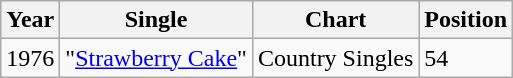<table class="wikitable">
<tr>
<th align="left">Year</th>
<th align="left">Single</th>
<th align="left">Chart</th>
<th align="left">Position</th>
</tr>
<tr>
<td align="left">1976</td>
<td align="left">"<a href='#'>Strawberry Cake</a>"</td>
<td align="left">Country Singles</td>
<td align="left">54</td>
</tr>
</table>
